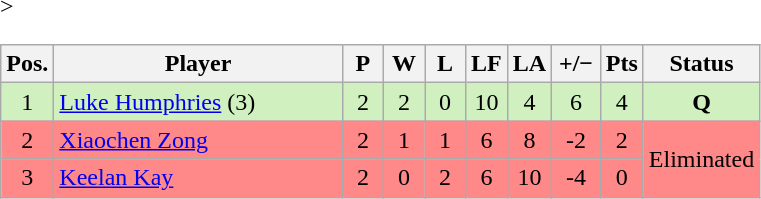<table class="wikitable" style="text-align:center; margin: 1em auto 1em auto, align:left">
<tr>
<th width=20>Pos.</th>
<th width=185>Player</th>
<th width=20>P</th>
<th width=20>W</th>
<th width=20>L</th>
<th width=20>LF</th>
<th width=20>LA</th>
<th width=25>+/−</th>
<th width=20>Pts</th>
<th width=70>Status</th>
</tr>
<tr style="background:#D0F0C0;" -->>
<td>1</td>
<td align=left> <a href='#'>Luke Humphries</a> (3)</td>
<td>2</td>
<td>2</td>
<td>0</td>
<td>10</td>
<td>4</td>
<td>6</td>
<td>4</td>
<td rowspan=1><strong>Q</strong></td>
</tr>
<tr style="background:#FF8888; -->">
<td>2</td>
<td align=left> <a href='#'>Xiaochen Zong</a></td>
<td>2</td>
<td>1</td>
<td>1</td>
<td>6</td>
<td>8</td>
<td>-2</td>
<td>2</td>
<td rowspan=2>Eliminated</td>
</tr>
<tr style="background:#FF8888; -->">
<td>3</td>
<td align=left> <a href='#'>Keelan Kay</a></td>
<td>2</td>
<td>0</td>
<td>2</td>
<td>6</td>
<td>10</td>
<td>-4</td>
<td>0</td>
</tr>
</table>
